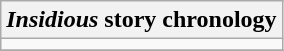<table class="wikitable mw-collapsible floatright">
<tr>
<th scope="colgroup" colspan="5" style=><em>Insidious</em> story chronology</th>
</tr>
<tr>
<td scope="rowgroup" colspan="6"></td>
</tr>
<tr>
</tr>
</table>
